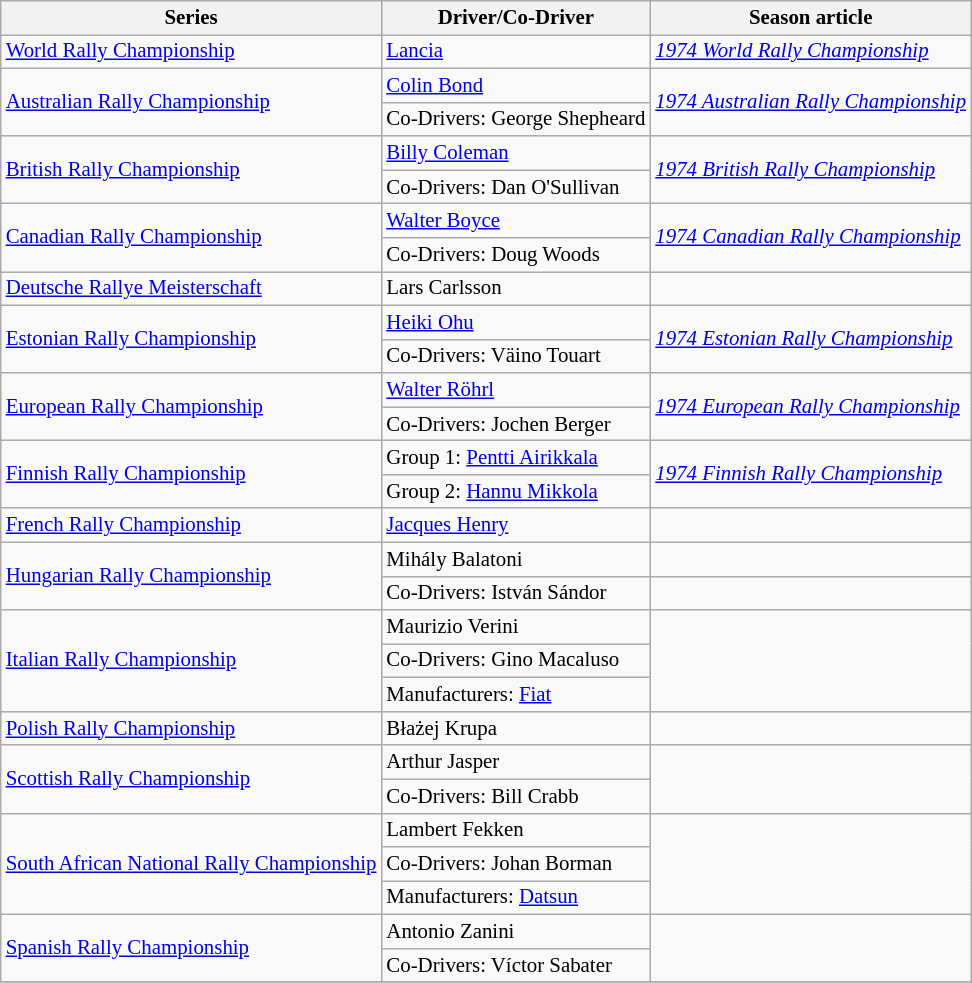<table class="wikitable" style="font-size: 87%;">
<tr>
<th>Series</th>
<th>Driver/Co-Driver</th>
<th>Season article</th>
</tr>
<tr>
<td><a href='#'>World Rally Championship</a></td>
<td> <a href='#'>Lancia</a></td>
<td><em><a href='#'>1974 World Rally Championship</a></em></td>
</tr>
<tr>
<td rowspan=2><a href='#'>Australian Rally Championship</a></td>
<td> <a href='#'>Colin Bond</a></td>
<td rowspan=2><em><a href='#'>1974 Australian Rally Championship</a></em></td>
</tr>
<tr>
<td>Co-Drivers:  George Shepheard</td>
</tr>
<tr>
<td rowspan=2><a href='#'>British Rally Championship</a></td>
<td> <a href='#'>Billy Coleman</a></td>
<td rowspan=2><em><a href='#'>1974 British Rally Championship</a></em></td>
</tr>
<tr>
<td>Co-Drivers:  Dan O'Sullivan</td>
</tr>
<tr>
<td rowspan=2><a href='#'>Canadian Rally Championship</a></td>
<td> <a href='#'>Walter Boyce</a></td>
<td rowspan=2><em><a href='#'>1974 Canadian Rally Championship</a></em></td>
</tr>
<tr>
<td>Co-Drivers:  Doug Woods</td>
</tr>
<tr>
<td><a href='#'>Deutsche Rallye Meisterschaft</a></td>
<td> Lars Carlsson</td>
<td></td>
</tr>
<tr>
<td rowspan=2><a href='#'>Estonian Rally Championship</a></td>
<td> <a href='#'>Heiki Ohu</a></td>
<td rowspan=2><em><a href='#'>1974 Estonian Rally Championship</a></em></td>
</tr>
<tr>
<td>Co-Drivers:  Väino Touart</td>
</tr>
<tr>
<td rowspan=2><a href='#'>European Rally Championship</a></td>
<td> <a href='#'>Walter Röhrl</a></td>
<td rowspan=2><em><a href='#'>1974 European Rally Championship</a></em></td>
</tr>
<tr>
<td>Co-Drivers:  Jochen Berger</td>
</tr>
<tr>
<td rowspan=2><a href='#'>Finnish Rally Championship</a></td>
<td>Group 1:  <a href='#'>Pentti Airikkala</a></td>
<td rowspan=2><em><a href='#'>1974 Finnish Rally Championship</a></em></td>
</tr>
<tr>
<td>Group 2:  <a href='#'>Hannu Mikkola</a></td>
</tr>
<tr>
<td><a href='#'>French Rally Championship</a></td>
<td> <a href='#'>Jacques Henry</a></td>
<td></td>
</tr>
<tr>
<td rowspan=2><a href='#'>Hungarian Rally Championship</a></td>
<td> Mihály Balatoni</td>
<td></td>
</tr>
<tr>
<td>Co-Drivers:  István Sándor</td>
</tr>
<tr>
<td rowspan=3><a href='#'>Italian Rally Championship</a></td>
<td> Maurizio Verini</td>
<td rowspan=3></td>
</tr>
<tr>
<td>Co-Drivers:  Gino Macaluso</td>
</tr>
<tr>
<td>Manufacturers:  <a href='#'>Fiat</a></td>
</tr>
<tr>
<td><a href='#'>Polish Rally Championship</a></td>
<td> Błażej Krupa</td>
<td></td>
</tr>
<tr>
<td rowspan=2><a href='#'>Scottish Rally Championship</a></td>
<td> Arthur Jasper</td>
<td rowspan=2></td>
</tr>
<tr>
<td>Co-Drivers:  Bill Crabb</td>
</tr>
<tr>
<td rowspan=3><a href='#'>South African National Rally Championship</a></td>
<td> Lambert Fekken</td>
<td rowspan=3></td>
</tr>
<tr>
<td>Co-Drivers:  Johan Borman</td>
</tr>
<tr>
<td>Manufacturers:  <a href='#'>Datsun</a></td>
</tr>
<tr>
<td rowspan=2><a href='#'>Spanish Rally Championship</a></td>
<td> Antonio Zanini</td>
<td rowspan=2></td>
</tr>
<tr>
<td>Co-Drivers:  Víctor Sabater</td>
</tr>
<tr>
</tr>
</table>
